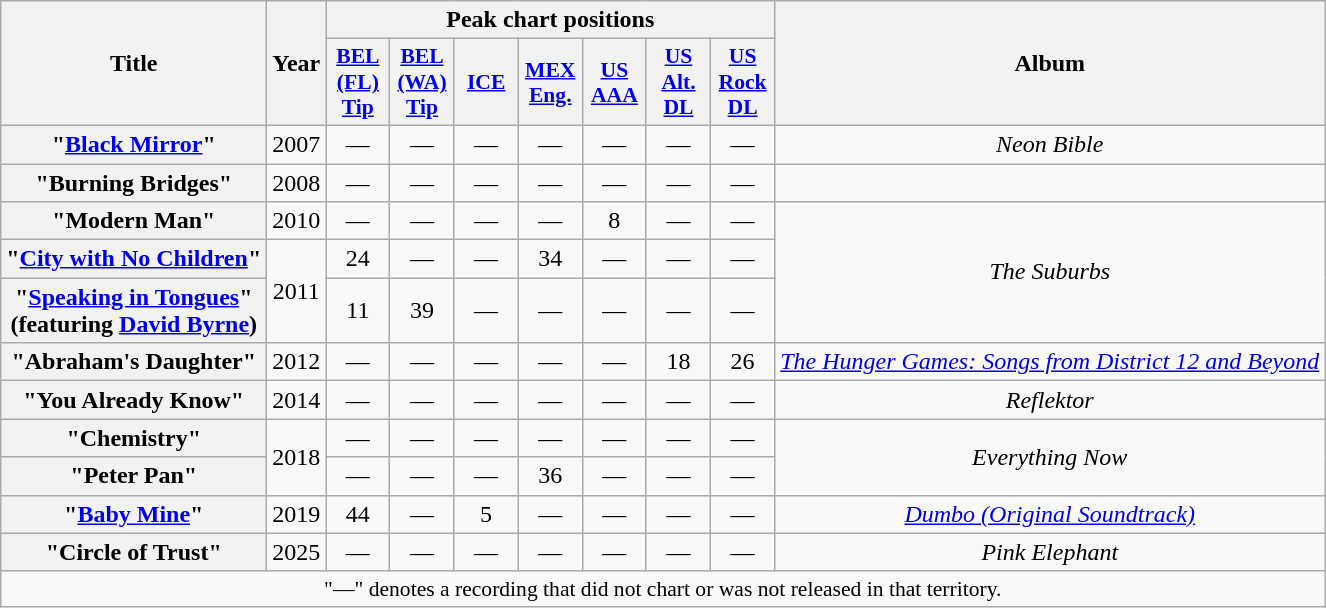<table class="wikitable plainrowheaders" style="text-align:center;">
<tr>
<th scope="col" rowspan="2">Title</th>
<th scope="col" rowspan="2">Year</th>
<th colspan="7" scope="col">Peak chart positions</th>
<th scope="col" rowspan="2">Album</th>
</tr>
<tr>
<th scope="col" style="width:2.5em;font-size:90%;"><a href='#'>BEL<br>(FL)<br>Tip</a><br></th>
<th scope="col" style="width:2.5em;font-size:90%;"><a href='#'>BEL<br>(WA)<br>Tip</a><br></th>
<th scope="col" style="width:2.5em;font-size:90%;"><a href='#'>ICE</a><br></th>
<th scope="col" style="width:2.5em;font-size:90%;"><a href='#'>MEX<br>Eng.</a><br></th>
<th scope="col" style="width:2.5em;font-size:90%;"><a href='#'>US<br>AAA</a><br></th>
<th scope="col" style="width:2.5em;font-size:90%;"><a href='#'>US<br>Alt.<br>DL</a><br></th>
<th scope="col" style="width:2.5em;font-size:90%;"><a href='#'>US<br>Rock<br>DL</a><br></th>
</tr>
<tr>
<th scope="row">"<a href='#'>Black Mirror</a>"</th>
<td>2007</td>
<td>—</td>
<td>—</td>
<td>—</td>
<td>—</td>
<td>—</td>
<td>—</td>
<td>—</td>
<td><em>Neon Bible</em></td>
</tr>
<tr>
<th scope="row">"Burning Bridges"</th>
<td>2008</td>
<td>—</td>
<td>—</td>
<td>—</td>
<td>—</td>
<td>—</td>
<td>—</td>
<td>—</td>
<td></td>
</tr>
<tr>
<th scope="row">"Modern Man"</th>
<td>2010</td>
<td>—</td>
<td>—</td>
<td>—</td>
<td>—</td>
<td>8</td>
<td>—</td>
<td>—</td>
<td rowspan="3"><em>The Suburbs</em></td>
</tr>
<tr>
<th scope="row">"<a href='#'>City with No Children</a>"</th>
<td rowspan="2">2011</td>
<td>24</td>
<td>—</td>
<td>—</td>
<td>34</td>
<td>—</td>
<td>—</td>
<td>—</td>
</tr>
<tr>
<th scope="row">"<a href='#'>Speaking in Tongues</a>"<br><span>(featuring <a href='#'>David Byrne</a>)</span></th>
<td>11</td>
<td>39</td>
<td>—</td>
<td>—</td>
<td>—</td>
<td>—</td>
<td>—</td>
</tr>
<tr>
<th scope="row">"Abraham's Daughter"</th>
<td>2012</td>
<td>—</td>
<td>—</td>
<td>—</td>
<td>—</td>
<td>—</td>
<td>18</td>
<td>26</td>
<td><em><a href='#'>The Hunger Games: Songs from District 12 and Beyond</a></em></td>
</tr>
<tr>
<th scope="row">"You Already Know"</th>
<td>2014</td>
<td>—</td>
<td>—</td>
<td>—</td>
<td>—</td>
<td>—</td>
<td>—</td>
<td>—</td>
<td><em>Reflektor</em></td>
</tr>
<tr>
<th scope="row">"Chemistry"</th>
<td rowspan="2">2018</td>
<td>—</td>
<td>—</td>
<td>—</td>
<td>—</td>
<td>—</td>
<td>—</td>
<td>—</td>
<td rowspan="2"><em>Everything Now</em></td>
</tr>
<tr>
<th scope="row">"Peter Pan"</th>
<td>—</td>
<td>—</td>
<td>—</td>
<td>36</td>
<td>—</td>
<td>—</td>
<td>—</td>
</tr>
<tr>
<th scope="row">"<a href='#'>Baby Mine</a>"</th>
<td>2019</td>
<td>44</td>
<td>—</td>
<td>5</td>
<td>—</td>
<td>—</td>
<td>—</td>
<td>—</td>
<td><em><a href='#'>Dumbo (Original Soundtrack)</a></em></td>
</tr>
<tr>
<th scope="row">"Circle of Trust"</th>
<td>2025</td>
<td>—</td>
<td>—</td>
<td>—</td>
<td>—</td>
<td>—</td>
<td>—</td>
<td>—</td>
<td><em>Pink Elephant</em></td>
</tr>
<tr>
<td colspan="13" style="font-size:90%">"—" denotes a recording that did not chart or was not released in that territory.</td>
</tr>
</table>
